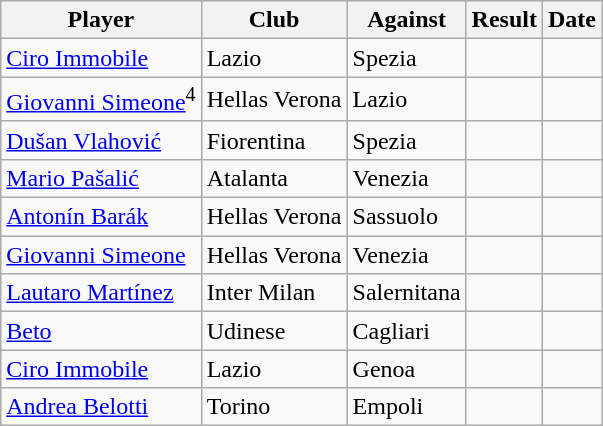<table class="wikitable sortable">
<tr>
<th>Player</th>
<th>Club</th>
<th>Against</th>
<th style="text-align:center;">Result</th>
<th>Date</th>
</tr>
<tr>
<td> <a href='#'>Ciro Immobile</a></td>
<td>Lazio</td>
<td>Spezia</td>
<td style="text-align:center;"></td>
<td></td>
</tr>
<tr>
<td> <a href='#'>Giovanni Simeone</a><sup>4</sup></td>
<td>Hellas Verona</td>
<td>Lazio</td>
<td style="text-align:center;"></td>
<td></td>
</tr>
<tr>
<td> <a href='#'>Dušan Vlahović</a></td>
<td>Fiorentina</td>
<td>Spezia</td>
<td style="text-align:center;"></td>
<td></td>
</tr>
<tr>
<td> <a href='#'>Mario Pašalić</a></td>
<td>Atalanta</td>
<td>Venezia</td>
<td style="text-align:center;"></td>
<td></td>
</tr>
<tr>
<td> <a href='#'>Antonín Barák</a></td>
<td>Hellas Verona</td>
<td>Sassuolo</td>
<td style="text-align:center;"></td>
<td></td>
</tr>
<tr>
<td> <a href='#'>Giovanni Simeone</a></td>
<td>Hellas Verona</td>
<td>Venezia</td>
<td style="text-align:center;"></td>
<td></td>
</tr>
<tr>
<td> <a href='#'>Lautaro Martínez</a></td>
<td>Inter Milan</td>
<td>Salernitana</td>
<td style="text-align:center;"></td>
<td></td>
</tr>
<tr>
<td> <a href='#'>Beto</a></td>
<td>Udinese</td>
<td>Cagliari</td>
<td style="text-align:center;"></td>
<td></td>
</tr>
<tr>
<td> <a href='#'>Ciro Immobile</a></td>
<td>Lazio</td>
<td>Genoa</td>
<td style="text-align:center;"></td>
<td></td>
</tr>
<tr>
<td> <a href='#'>Andrea Belotti</a></td>
<td>Torino</td>
<td>Empoli</td>
<td style="text-align:center;"></td>
<td></td>
</tr>
</table>
